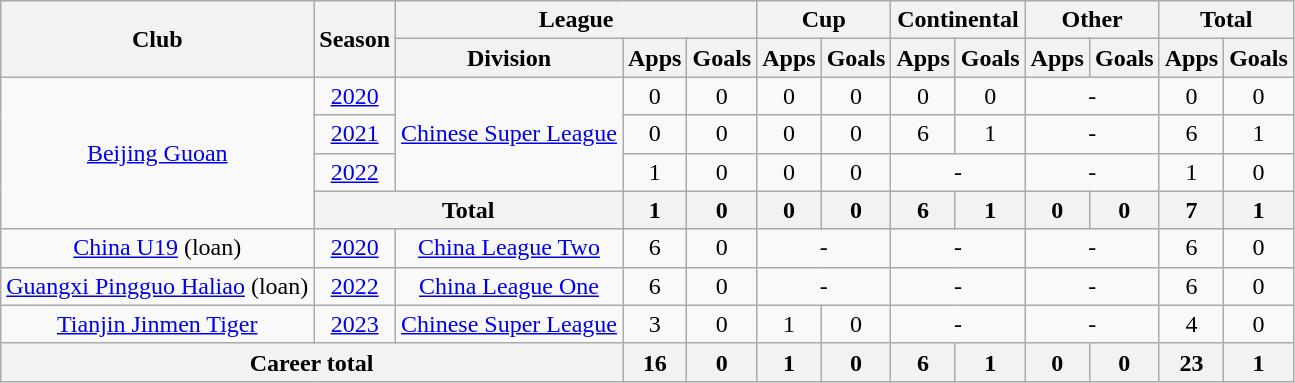<table class="wikitable" style="text-align: center">
<tr>
<th rowspan="2">Club</th>
<th rowspan="2">Season</th>
<th colspan="3">League</th>
<th colspan="2">Cup</th>
<th colspan="2">Continental</th>
<th colspan="2">Other</th>
<th colspan="2">Total</th>
</tr>
<tr>
<th>Division</th>
<th>Apps</th>
<th>Goals</th>
<th>Apps</th>
<th>Goals</th>
<th>Apps</th>
<th>Goals</th>
<th>Apps</th>
<th>Goals</th>
<th>Apps</th>
<th>Goals</th>
</tr>
<tr>
<td rowspan="4"><a href='#'>Beijing Guoan</a></td>
<td><a href='#'>2020</a></td>
<td rowspan="3"><a href='#'>Chinese Super League</a></td>
<td>0</td>
<td>0</td>
<td>0</td>
<td>0</td>
<td>0</td>
<td>0</td>
<td colspan="2">-</td>
<td>0</td>
<td>0</td>
</tr>
<tr>
<td><a href='#'>2021</a></td>
<td>0</td>
<td>0</td>
<td>0</td>
<td>0</td>
<td>6</td>
<td>1</td>
<td colspan="2">-</td>
<td>6</td>
<td>1</td>
</tr>
<tr>
<td><a href='#'>2022</a></td>
<td>1</td>
<td>0</td>
<td>0</td>
<td>0</td>
<td colspan="2">-</td>
<td colspan="2">-</td>
<td>1</td>
<td>0</td>
</tr>
<tr>
<th colspan=2>Total</th>
<th>1</th>
<th>0</th>
<th>0</th>
<th>0</th>
<th>6</th>
<th>1</th>
<th>0</th>
<th>0</th>
<th>7</th>
<th>1</th>
</tr>
<tr>
<td><a href='#'>China U19</a> (loan)</td>
<td><a href='#'>2020</a></td>
<td><a href='#'>China League Two</a></td>
<td>6</td>
<td>0</td>
<td colspan="2">-</td>
<td colspan="2">-</td>
<td colspan="2">-</td>
<td>6</td>
<td>0</td>
</tr>
<tr>
<td><a href='#'>Guangxi Pingguo Haliao</a> (loan)</td>
<td><a href='#'>2022</a></td>
<td><a href='#'>China League One</a></td>
<td>6</td>
<td>0</td>
<td colspan="2">-</td>
<td colspan="2">-</td>
<td colspan="2">-</td>
<td>6</td>
<td>0</td>
</tr>
<tr>
<td><a href='#'>Tianjin Jinmen Tiger</a></td>
<td><a href='#'>2023</a></td>
<td><a href='#'>Chinese Super League</a></td>
<td>3</td>
<td>0</td>
<td>1</td>
<td>0</td>
<td colspan="2">-</td>
<td colspan="2">-</td>
<td>4</td>
<td>0</td>
</tr>
<tr>
<th colspan=3>Career total</th>
<th>16</th>
<th>0</th>
<th>1</th>
<th>0</th>
<th>6</th>
<th>1</th>
<th>0</th>
<th>0</th>
<th>23</th>
<th>1</th>
</tr>
</table>
